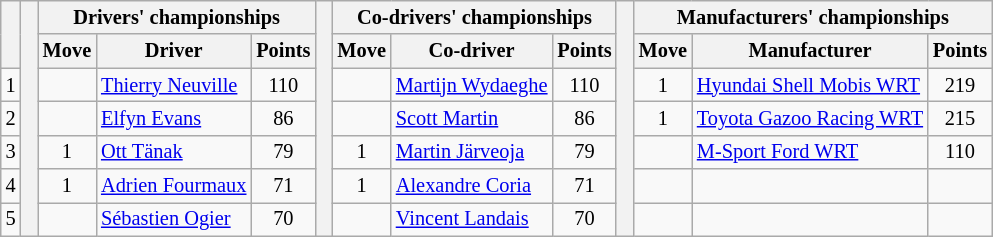<table class="wikitable" style="font-size:85%;">
<tr>
<th rowspan="2"></th>
<th rowspan="7" style="width:5px;"></th>
<th colspan="3">Drivers' championships</th>
<th rowspan="7" style="width:5px;"></th>
<th colspan="3" nowrap>Co-drivers' championships</th>
<th rowspan="7" style="width:5px;"></th>
<th colspan="3" nowrap>Manufacturers' championships</th>
</tr>
<tr>
<th>Move</th>
<th>Driver</th>
<th>Points</th>
<th>Move</th>
<th>Co-driver</th>
<th>Points</th>
<th>Move</th>
<th>Manufacturer</th>
<th>Points</th>
</tr>
<tr>
<td align="center">1</td>
<td align="center"></td>
<td><a href='#'>Thierry Neuville</a></td>
<td align="center">110</td>
<td align="center"></td>
<td><a href='#'>Martijn Wydaeghe</a></td>
<td align="center">110</td>
<td align="center"> 1</td>
<td><a href='#'>Hyundai Shell Mobis WRT</a></td>
<td align="center">219</td>
</tr>
<tr>
<td align="center">2</td>
<td align="center"></td>
<td><a href='#'>Elfyn Evans</a></td>
<td align="center">86</td>
<td align="center"></td>
<td><a href='#'>Scott Martin</a></td>
<td align="center">86</td>
<td align="center"> 1</td>
<td><a href='#'>Toyota Gazoo Racing WRT</a></td>
<td align="center">215</td>
</tr>
<tr>
<td align="center">3</td>
<td align="center"> 1</td>
<td><a href='#'>Ott Tänak</a></td>
<td align="center">79</td>
<td align="center"> 1</td>
<td><a href='#'>Martin Järveoja</a></td>
<td align="center">79</td>
<td align="center"></td>
<td><a href='#'>M-Sport Ford WRT</a></td>
<td align="center">110</td>
</tr>
<tr>
<td align="center">4</td>
<td align="center"> 1</td>
<td><a href='#'>Adrien Fourmaux</a></td>
<td align="center">71</td>
<td align="center"> 1</td>
<td><a href='#'>Alexandre Coria</a></td>
<td align="center">71</td>
<td></td>
<td></td>
<td></td>
</tr>
<tr>
<td align="center">5</td>
<td align="center"></td>
<td><a href='#'>Sébastien Ogier</a></td>
<td align="center">70</td>
<td align="center"></td>
<td><a href='#'>Vincent Landais</a></td>
<td align="center">70</td>
<td></td>
<td></td>
<td></td>
</tr>
</table>
